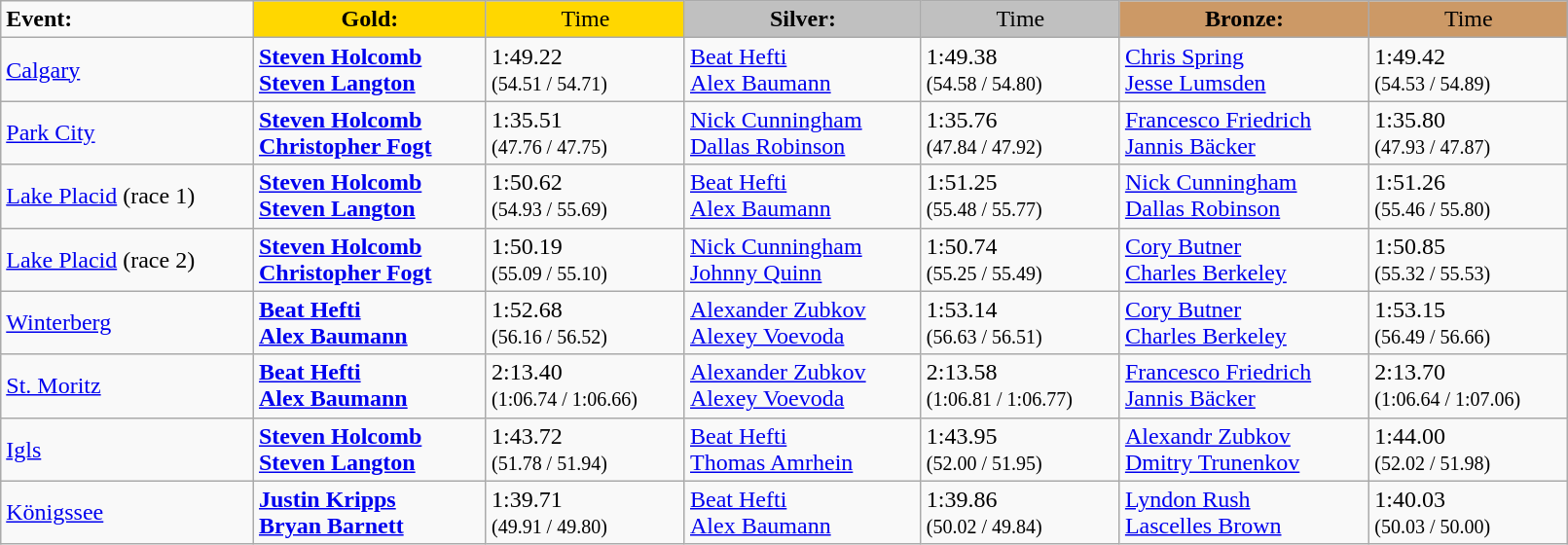<table class="wikitable" width=85%>
<tr>
<td><strong>Event:</strong></td>
<td style="text-align:center;background-color:gold;"><strong>Gold:</strong></td>
<td style="text-align:center;background-color:gold;">Time</td>
<td style="text-align:center;background-color:silver;"><strong>Silver:</strong></td>
<td style="text-align:center;background-color:silver;">Time</td>
<td style="text-align:center;background-color:#CC9966;"><strong>Bronze:</strong></td>
<td style="text-align:center;background-color:#CC9966;">Time</td>
</tr>
<tr>
<td><a href='#'>Calgary</a></td>
<td><strong><a href='#'>Steven Holcomb</a><br><a href='#'>Steven Langton</a><br><small></small></strong></td>
<td>1:49.22 <br><small>(54.51 / 54.71)</small></td>
<td><a href='#'>Beat Hefti</a><br><a href='#'>Alex Baumann</a> <br><small></small></td>
<td>1:49.38 <br><small>(54.58 / 54.80)</small></td>
<td><a href='#'>Chris Spring</a><br><a href='#'>Jesse Lumsden</a> <br><small></small></td>
<td>1:49.42  <br><small>(54.53 / 54.89)</small></td>
</tr>
<tr>
<td><a href='#'>Park City</a></td>
<td><strong><a href='#'>Steven Holcomb</a><br><a href='#'>Christopher Fogt</a> <br><small></small></strong></td>
<td>1:35.51 <br><small>(47.76 / 47.75)</small></td>
<td><a href='#'>Nick Cunningham</a><br><a href='#'>Dallas Robinson</a> <br><small></small></td>
<td>1:35.76 <br><small>(47.84 / 47.92)</small></td>
<td><a href='#'>Francesco Friedrich</a><br><a href='#'>Jannis Bäcker</a> <br><small></small></td>
<td>1:35.80 <br><small>(47.93 / 47.87)</small></td>
</tr>
<tr>
<td><a href='#'>Lake Placid</a> (race 1)</td>
<td><strong><a href='#'>Steven Holcomb</a><br><a href='#'>Steven Langton</a> <br><small></small></strong></td>
<td>1:50.62 <br><small>(54.93 / 55.69)</small></td>
<td><a href='#'>Beat Hefti</a><br><a href='#'>Alex Baumann</a> <br><small></small></td>
<td>1:51.25 <br><small>(55.48 / 55.77)</small></td>
<td><a href='#'>Nick Cunningham</a><br><a href='#'>Dallas Robinson</a> <br><small></small></td>
<td>1:51.26 <br><small>(55.46 / 55.80)</small></td>
</tr>
<tr>
<td><a href='#'>Lake Placid</a> (race 2)</td>
<td><strong><a href='#'>Steven Holcomb</a><br><a href='#'>Christopher Fogt</a> <br><small></small></strong></td>
<td>1:50.19 <br><small>(55.09 / 55.10)</small></td>
<td><a href='#'>Nick Cunningham</a><br><a href='#'>Johnny Quinn</a> <br><small></small></td>
<td>1:50.74 <br><small>(55.25 / 55.49)</small></td>
<td><a href='#'>Cory Butner</a><br><a href='#'>Charles Berkeley</a> <br><small></small></td>
<td>1:50.85 <br><small>(55.32 / 55.53)</small></td>
</tr>
<tr>
<td><a href='#'>Winterberg</a></td>
<td><strong><a href='#'>Beat Hefti</a><br><a href='#'>Alex Baumann</a> <br><small></small></strong></td>
<td>1:52.68 <br><small>(56.16 / 56.52)</small></td>
<td><a href='#'>Alexander Zubkov</a><br><a href='#'>Alexey Voevoda</a> <br><small></small></td>
<td>1:53.14 <br><small>(56.63 / 56.51)</small></td>
<td><a href='#'>Cory Butner</a><br><a href='#'>Charles Berkeley</a> <br><small></small></td>
<td>1:53.15 <br><small>(56.49 / 56.66)</small></td>
</tr>
<tr>
<td><a href='#'>St. Moritz</a></td>
<td><strong><a href='#'>Beat Hefti</a><br><a href='#'>Alex Baumann</a> <br><small></small> </strong></td>
<td>2:13.40 <br><small>(1:06.74 / 1:06.66)</small></td>
<td><a href='#'>Alexander Zubkov</a><br><a href='#'>Alexey Voevoda</a> <br><small></small></td>
<td>2:13.58 <br><small>(1:06.81 / 1:06.77)</small></td>
<td><a href='#'>Francesco Friedrich</a><br><a href='#'>Jannis Bäcker</a> <br><small></small></td>
<td>2:13.70 <br><small>(1:06.64 / 1:07.06)</small></td>
</tr>
<tr>
<td><a href='#'>Igls</a></td>
<td><strong><a href='#'>Steven Holcomb</a><br><a href='#'>Steven Langton</a> <br><small></small> </strong></td>
<td>1:43.72 <br><small>(51.78 / 51.94)</small></td>
<td><a href='#'>Beat Hefti</a><br><a href='#'>Thomas Amrhein</a><br><small></small></td>
<td>1:43.95<br><small>(52.00 / 51.95)</small></td>
<td><a href='#'>Alexandr Zubkov</a><br><a href='#'>Dmitry Trunenkov</a> <br><small></small></td>
<td>1:44.00 <br><small>(52.02 / 51.98)</small></td>
</tr>
<tr>
<td><a href='#'>Königssee</a></td>
<td><strong><a href='#'>Justin Kripps</a><br><a href='#'>Bryan Barnett</a> <br><small></small> </strong></td>
<td>1:39.71 <br><small>(49.91 / 49.80)</small></td>
<td><a href='#'>Beat Hefti</a><br><a href='#'>Alex Baumann</a><br><small></small></td>
<td>1:39.86<br><small>(50.02 / 49.84)</small></td>
<td><a href='#'>Lyndon Rush</a><br><a href='#'>Lascelles Brown</a><br><small></small></td>
<td>1:40.03<br><small>(50.03 / 50.00)</small></td>
</tr>
</table>
